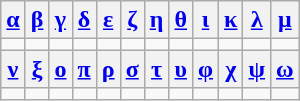<table class="wikitable" style="text-align:center">
<tr>
<th><a href='#'>α</a></th>
<th><a href='#'>β</a></th>
<th><a href='#'>γ</a></th>
<th><a href='#'>δ</a></th>
<th><a href='#'>ε</a></th>
<th><a href='#'>ζ</a></th>
<th><a href='#'>η</a></th>
<th><a href='#'>θ</a></th>
<th><a href='#'>ι</a></th>
<th><a href='#'>κ</a></th>
<th><a href='#'>λ</a></th>
<th><a href='#'>μ</a></th>
</tr>
<tr>
<td></td>
<td></td>
<td></td>
<td></td>
<td></td>
<td></td>
<td></td>
<td></td>
<td></td>
<td></td>
<td></td>
<td></td>
</tr>
<tr>
<th><a href='#'>ν</a></th>
<th><a href='#'>ξ</a></th>
<th><a href='#'>ο</a></th>
<th><a href='#'>π</a></th>
<th><a href='#'>ρ</a></th>
<th><a href='#'>σ</a></th>
<th><a href='#'>τ</a></th>
<th><a href='#'>υ</a></th>
<th><a href='#'>φ</a></th>
<th><a href='#'>χ</a></th>
<th><a href='#'>ψ</a></th>
<th><a href='#'>ω</a></th>
</tr>
<tr>
<td></td>
<td></td>
<td></td>
<td></td>
<td></td>
<td></td>
<td></td>
<td></td>
<td></td>
<td></td>
<td></td>
<td></td>
</tr>
</table>
